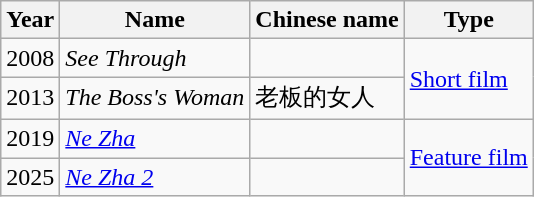<table class="wikitable">
<tr>
<th>Year</th>
<th>Name</th>
<th>Chinese name</th>
<th>Type</th>
</tr>
<tr>
<td>2008</td>
<td><em>See Through</em></td>
<td></td>
<td rowspan="2"><a href='#'>Short film</a></td>
</tr>
<tr>
<td>2013</td>
<td><em>The Boss's Woman</em></td>
<td>老板的女人</td>
</tr>
<tr>
<td>2019</td>
<td><em><a href='#'>Ne Zha</a></em></td>
<td></td>
<td rowspan="2"><a href='#'>Feature film</a></td>
</tr>
<tr>
<td>2025</td>
<td><em><a href='#'>Ne Zha 2</a></em></td>
<td></td>
</tr>
</table>
